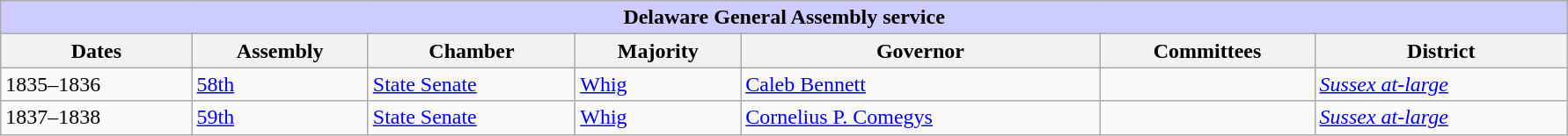<table class=wikitable style="width: 94%" style="text-align: center;" align="center">
<tr bgcolor=#cccccc>
<th colspan=7 style="background: #ccccff;">Delaware General Assembly service</th>
</tr>
<tr>
<th><strong>Dates</strong></th>
<th><strong>Assembly</strong></th>
<th><strong>Chamber</strong></th>
<th><strong>Majority</strong></th>
<th><strong>Governor</strong></th>
<th><strong>Committees</strong></th>
<th><strong>District</strong></th>
</tr>
<tr>
<td>1835–1836</td>
<td><a href='#'>58th</a></td>
<td><a href='#'>State Senate</a></td>
<td><a href='#'>Whig</a></td>
<td><a href='#'>Caleb Bennett</a></td>
<td></td>
<td><a href='#'><em>Sussex at-large</em></a></td>
</tr>
<tr>
<td>1837–1838</td>
<td><a href='#'>59th</a></td>
<td><a href='#'>State Senate</a></td>
<td><a href='#'>Whig</a></td>
<td><a href='#'>Cornelius P. Comegys</a></td>
<td></td>
<td><a href='#'><em>Sussex at-large</em></a></td>
</tr>
</table>
